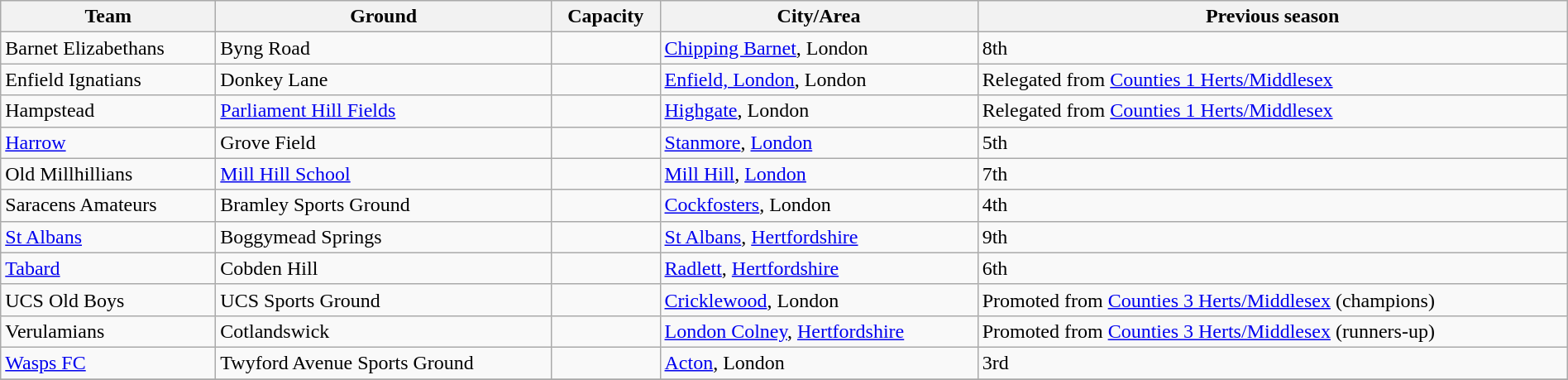<table class="wikitable sortable" width=100%>
<tr>
<th>Team</th>
<th>Ground</th>
<th>Capacity</th>
<th>City/Area</th>
<th>Previous season</th>
</tr>
<tr>
<td>Barnet Elizabethans</td>
<td>Byng Road</td>
<td></td>
<td><a href='#'>Chipping Barnet</a>, London</td>
<td>8th</td>
</tr>
<tr>
<td>Enfield Ignatians</td>
<td>Donkey Lane</td>
<td></td>
<td><a href='#'>Enfield, London</a>, London</td>
<td>Relegated from <a href='#'>Counties 1 Herts/Middlesex</a></td>
</tr>
<tr>
<td>Hampstead</td>
<td><a href='#'>Parliament Hill Fields</a></td>
<td></td>
<td><a href='#'>Highgate</a>, London</td>
<td>Relegated from <a href='#'>Counties 1 Herts/Middlesex</a></td>
</tr>
<tr>
<td><a href='#'>Harrow</a></td>
<td>Grove Field</td>
<td></td>
<td><a href='#'>Stanmore</a>, <a href='#'>London</a></td>
<td>5th</td>
</tr>
<tr>
<td>Old Millhillians</td>
<td><a href='#'>Mill Hill School</a></td>
<td></td>
<td><a href='#'>Mill Hill</a>, <a href='#'>London</a></td>
<td>7th</td>
</tr>
<tr>
<td>Saracens Amateurs</td>
<td>Bramley Sports Ground</td>
<td></td>
<td><a href='#'>Cockfosters</a>, London</td>
<td>4th</td>
</tr>
<tr>
<td><a href='#'>St Albans</a></td>
<td>Boggymead Springs</td>
<td></td>
<td><a href='#'>St Albans</a>, <a href='#'>Hertfordshire</a></td>
<td>9th</td>
</tr>
<tr>
<td><a href='#'>Tabard</a></td>
<td>Cobden Hill</td>
<td></td>
<td><a href='#'>Radlett</a>, <a href='#'>Hertfordshire</a></td>
<td>6th</td>
</tr>
<tr>
<td>UCS Old Boys</td>
<td>UCS Sports Ground</td>
<td></td>
<td><a href='#'>Cricklewood</a>, London</td>
<td>Promoted from <a href='#'>Counties 3 Herts/Middlesex</a> (champions)</td>
</tr>
<tr>
<td>Verulamians</td>
<td>Cotlandswick</td>
<td></td>
<td><a href='#'>London Colney</a>, <a href='#'>Hertfordshire</a></td>
<td>Promoted from <a href='#'>Counties 3 Herts/Middlesex</a> (runners-up)</td>
</tr>
<tr>
<td><a href='#'>Wasps FC</a></td>
<td>Twyford Avenue Sports Ground</td>
<td></td>
<td><a href='#'>Acton</a>, London</td>
<td>3rd</td>
</tr>
<tr>
</tr>
</table>
